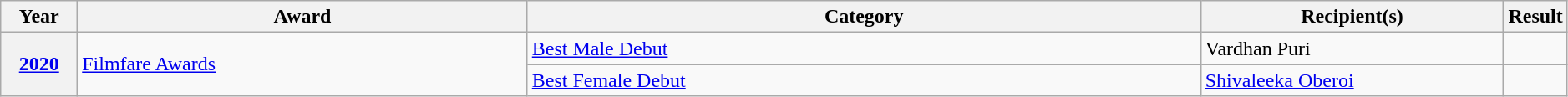<table class="wikitable sortable plainrowheaders" style="width:99%;">
<tr>
<th width="5%">Year</th>
<th width="30%">Award</th>
<th width="45%">Category</th>
<th width="20%">Recipient(s)</th>
<th width="6%">Result</th>
</tr>
<tr>
<th rowspan="2"><a href='#'>2020</a></th>
<td rowspan="2"><a href='#'>Filmfare Awards</a></td>
<td><a href='#'>Best Male Debut</a></td>
<td>Vardhan Puri</td>
<td></td>
</tr>
<tr>
<td><a href='#'>Best Female Debut</a></td>
<td><a href='#'>Shivaleeka Oberoi</a></td>
<td></td>
</tr>
</table>
